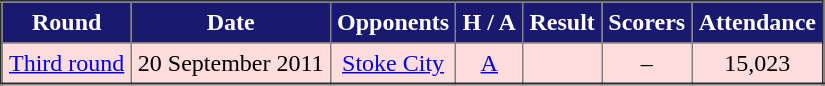<table border="2" cellpadding="4" style="border-collapse:collapse; text-align:center;">
<tr style="background:#191970; color:white">
<th>Round</th>
<th>Date</th>
<th>Opponents</th>
<th>H / A</th>
<th>Result</th>
<th>Scorers</th>
<th>Attendance</th>
</tr>
<tr bgcolor="#ffdddd">
<td><a href='#'>Third round</a></td>
<td>20 September 2011</td>
<td><a href='#'>Stoke City</a></td>
<td><a href='#'>A</a></td>
<td></td>
<td>–</td>
<td>15,023</td>
</tr>
</table>
